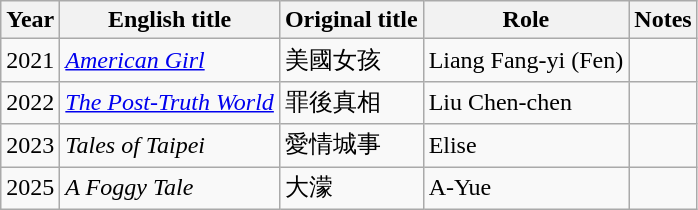<table class="wikitable sortable">
<tr>
<th>Year</th>
<th>English title</th>
<th>Original title</th>
<th>Role</th>
<th class="unsortable">Notes</th>
</tr>
<tr>
<td>2021</td>
<td><em><a href='#'>American Girl</a></em></td>
<td>美國女孩</td>
<td>Liang Fang-yi (Fen)</td>
<td></td>
</tr>
<tr>
<td>2022</td>
<td><em><a href='#'>The Post-Truth World</a></em></td>
<td>罪後真相</td>
<td>Liu Chen-chen</td>
<td></td>
</tr>
<tr>
<td>2023</td>
<td><em>Tales of Taipei</em></td>
<td>愛情城事</td>
<td>Elise</td>
<td></td>
</tr>
<tr>
<td>2025</td>
<td><em>A Foggy Tale</em></td>
<td>大濛</td>
<td>A-Yue</td>
<td></td>
</tr>
</table>
